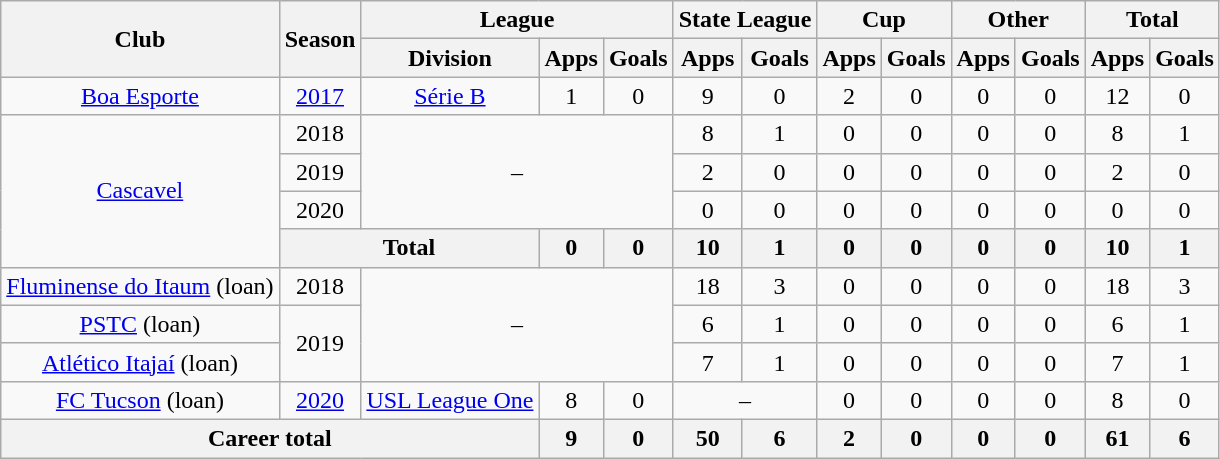<table class="wikitable" style="text-align: center">
<tr>
<th rowspan="2">Club</th>
<th rowspan="2">Season</th>
<th colspan="3">League</th>
<th colspan="2">State League</th>
<th colspan="2">Cup</th>
<th colspan="2">Other</th>
<th colspan="2">Total</th>
</tr>
<tr>
<th>Division</th>
<th>Apps</th>
<th>Goals</th>
<th>Apps</th>
<th>Goals</th>
<th>Apps</th>
<th>Goals</th>
<th>Apps</th>
<th>Goals</th>
<th>Apps</th>
<th>Goals</th>
</tr>
<tr>
<td><a href='#'>Boa Esporte</a></td>
<td><a href='#'>2017</a></td>
<td><a href='#'>Série B</a></td>
<td>1</td>
<td>0</td>
<td>9</td>
<td>0</td>
<td>2</td>
<td>0</td>
<td>0</td>
<td>0</td>
<td>12</td>
<td>0</td>
</tr>
<tr>
<td rowspan="4"><a href='#'>Cascavel</a></td>
<td>2018</td>
<td rowspan="3" colspan="3">–</td>
<td>8</td>
<td>1</td>
<td>0</td>
<td>0</td>
<td>0</td>
<td>0</td>
<td>8</td>
<td>1</td>
</tr>
<tr>
<td>2019</td>
<td>2</td>
<td>0</td>
<td>0</td>
<td>0</td>
<td>0</td>
<td>0</td>
<td>2</td>
<td>0</td>
</tr>
<tr>
<td>2020</td>
<td>0</td>
<td>0</td>
<td>0</td>
<td>0</td>
<td>0</td>
<td>0</td>
<td>0</td>
<td>0</td>
</tr>
<tr>
<th colspan="2"><strong>Total</strong></th>
<th>0</th>
<th>0</th>
<th>10</th>
<th>1</th>
<th>0</th>
<th>0</th>
<th>0</th>
<th>0</th>
<th>10</th>
<th>1</th>
</tr>
<tr>
<td><a href='#'>Fluminense do Itaum</a> (loan)</td>
<td>2018</td>
<td colspan="3" rowspan="3">–</td>
<td>18</td>
<td>3</td>
<td>0</td>
<td>0</td>
<td>0</td>
<td>0</td>
<td>18</td>
<td>3</td>
</tr>
<tr>
<td><a href='#'>PSTC</a> (loan)</td>
<td rowspan="2">2019</td>
<td>6</td>
<td>1</td>
<td>0</td>
<td>0</td>
<td>0</td>
<td>0</td>
<td>6</td>
<td>1</td>
</tr>
<tr>
<td><a href='#'>Atlético Itajaí</a> (loan)</td>
<td>7</td>
<td>1</td>
<td>0</td>
<td>0</td>
<td>0</td>
<td>0</td>
<td>7</td>
<td>1</td>
</tr>
<tr>
<td><a href='#'>FC Tucson</a> (loan)</td>
<td><a href='#'>2020</a></td>
<td><a href='#'>USL League One</a></td>
<td>8</td>
<td>0</td>
<td colspan="2">–</td>
<td>0</td>
<td>0</td>
<td>0</td>
<td>0</td>
<td>8</td>
<td>0</td>
</tr>
<tr>
<th colspan="3"><strong>Career total</strong></th>
<th>9</th>
<th>0</th>
<th>50</th>
<th>6</th>
<th>2</th>
<th>0</th>
<th>0</th>
<th>0</th>
<th>61</th>
<th>6</th>
</tr>
</table>
